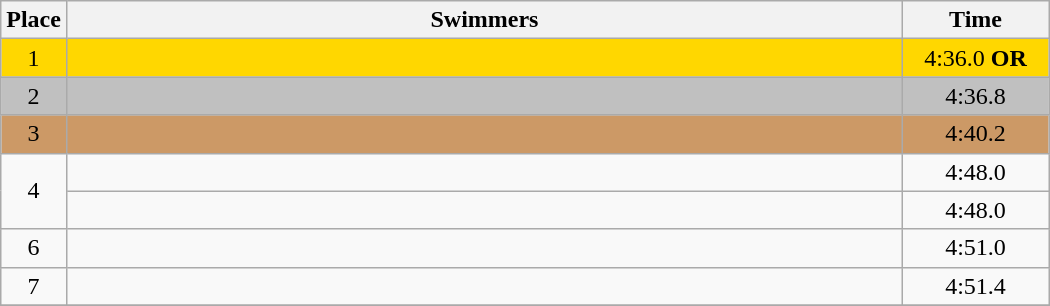<table class=wikitable style="text-align:center">
<tr>
<th>Place</th>
<th width=550>Swimmers</th>
<th width=90>Time</th>
</tr>
<tr bgcolor=gold>
<td>1</td>
<td align=left></td>
<td>4:36.0 <strong>OR</strong></td>
</tr>
<tr bgcolor=silver>
<td>2</td>
<td align=left></td>
<td>4:36.8</td>
</tr>
<tr bgcolor=cc9966>
<td>3</td>
<td align=left></td>
<td>4:40.2</td>
</tr>
<tr>
<td rowspan=2>4</td>
<td align=left></td>
<td>4:48.0</td>
</tr>
<tr>
<td align=left></td>
<td>4:48.0</td>
</tr>
<tr>
<td>6</td>
<td align=left></td>
<td>4:51.0</td>
</tr>
<tr>
<td>7</td>
<td align=left></td>
<td>4:51.4</td>
</tr>
<tr>
</tr>
</table>
